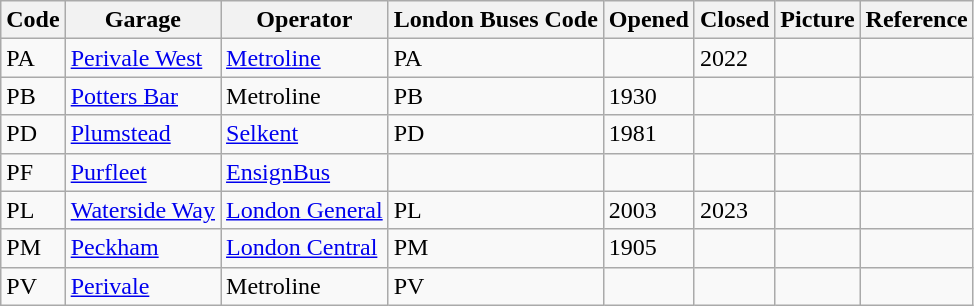<table class="wikitable">
<tr>
<th>Code</th>
<th>Garage</th>
<th>Operator</th>
<th>London Buses Code</th>
<th>Opened</th>
<th>Closed</th>
<th>Picture</th>
<th>Reference</th>
</tr>
<tr>
<td>PA</td>
<td><a href='#'>Perivale West</a></td>
<td><a href='#'>Metroline</a></td>
<td>PA</td>
<td></td>
<td>2022</td>
<td></td>
<td></td>
</tr>
<tr>
<td>PB</td>
<td><a href='#'>Potters Bar</a></td>
<td>Metroline</td>
<td>PB</td>
<td>1930</td>
<td></td>
<td></td>
<td></td>
</tr>
<tr>
<td>PD</td>
<td><a href='#'>Plumstead</a></td>
<td><a href='#'>Selkent</a></td>
<td>PD</td>
<td>1981</td>
<td></td>
<td></td>
<td></td>
</tr>
<tr>
<td>PF</td>
<td><a href='#'>Purfleet</a></td>
<td><a href='#'>EnsignBus</a></td>
<td></td>
<td></td>
<td></td>
<td></td>
</tr>
<tr>
<td>PL</td>
<td><a href='#'>Waterside Way</a></td>
<td><a href='#'>London General</a></td>
<td>PL</td>
<td>2003</td>
<td>2023</td>
<td></td>
<td></td>
</tr>
<tr>
<td>PM</td>
<td><a href='#'>Peckham</a></td>
<td><a href='#'>London Central</a></td>
<td>PM</td>
<td>1905</td>
<td></td>
<td></td>
<td></td>
</tr>
<tr>
<td>PV</td>
<td><a href='#'>Perivale</a></td>
<td>Metroline</td>
<td>PV</td>
<td></td>
<td></td>
<td></td>
<td></td>
</tr>
</table>
